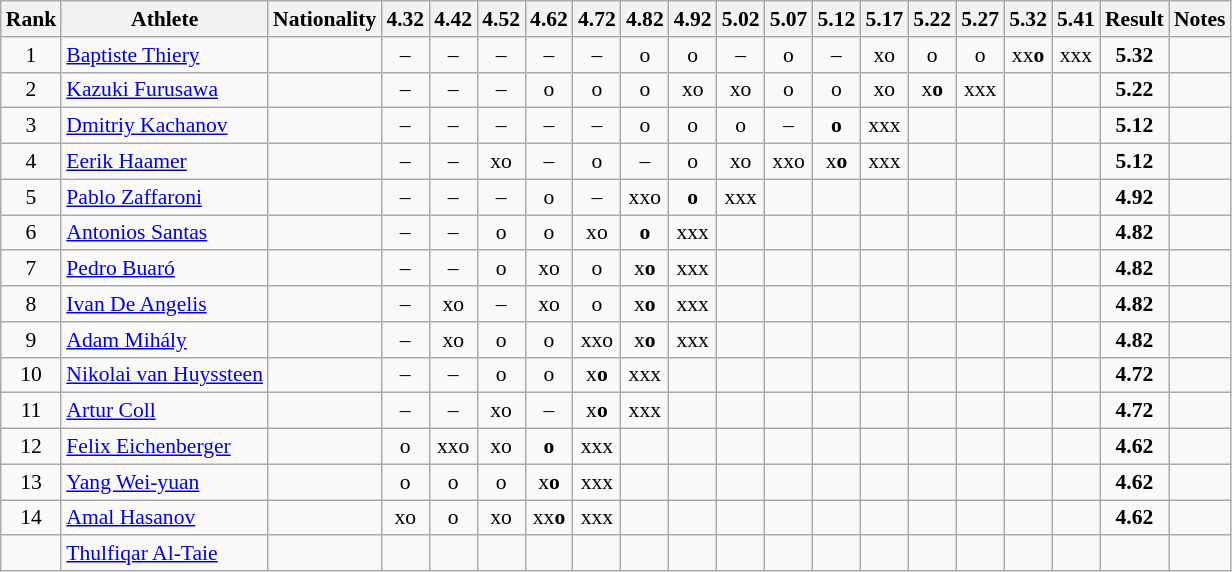<table class="wikitable sortable" style="text-align:center;font-size:90%">
<tr>
<th>Rank</th>
<th>Athlete</th>
<th>Nationality</th>
<th>4.32</th>
<th>4.42</th>
<th>4.52</th>
<th>4.62</th>
<th>4.72</th>
<th>4.82</th>
<th>4.92</th>
<th>5.02</th>
<th>5.07</th>
<th>5.12</th>
<th>5.17</th>
<th>5.22</th>
<th>5.27</th>
<th>5.32</th>
<th>5.41</th>
<th>Result</th>
<th>Notes</th>
</tr>
<tr>
<td>1</td>
<td align=left><a href='#'>Baptiste Thiery</a></td>
<td align=left></td>
<td>–</td>
<td>–</td>
<td>–</td>
<td>–</td>
<td>–</td>
<td>o</td>
<td>o</td>
<td>–</td>
<td>o</td>
<td>–</td>
<td>xo</td>
<td>o</td>
<td>o</td>
<td>xx<strong>o</strong></td>
<td>xxx</td>
<td><strong>5.32</strong></td>
<td></td>
</tr>
<tr>
<td>2</td>
<td align=left><a href='#'>Kazuki Furusawa</a></td>
<td align=left></td>
<td>–</td>
<td>–</td>
<td>–</td>
<td>o</td>
<td>o</td>
<td>o</td>
<td>xo</td>
<td>xo</td>
<td>o</td>
<td>o</td>
<td>xo</td>
<td>x<strong>o</strong></td>
<td>xxx</td>
<td></td>
<td></td>
<td><strong>5.22</strong></td>
<td></td>
</tr>
<tr>
<td>3</td>
<td align=left><a href='#'>Dmitriy Kachanov</a></td>
<td align=left></td>
<td>–</td>
<td>–</td>
<td>–</td>
<td>–</td>
<td>–</td>
<td>o</td>
<td>o</td>
<td>o</td>
<td>–</td>
<td><strong>o</strong></td>
<td>xxx</td>
<td></td>
<td></td>
<td></td>
<td></td>
<td><strong>5.12</strong></td>
<td></td>
</tr>
<tr>
<td>4</td>
<td align=left><a href='#'>Eerik Haamer</a></td>
<td align=left></td>
<td>–</td>
<td>–</td>
<td>xo</td>
<td>–</td>
<td>o</td>
<td>–</td>
<td>o</td>
<td>xo</td>
<td>xxo</td>
<td>x<strong>o</strong></td>
<td>xxx</td>
<td></td>
<td></td>
<td></td>
<td></td>
<td><strong>5.12</strong></td>
<td></td>
</tr>
<tr>
<td>5</td>
<td align=left><a href='#'>Pablo Zaffaroni</a></td>
<td align=left></td>
<td>–</td>
<td>–</td>
<td>–</td>
<td>o</td>
<td>–</td>
<td>xxo</td>
<td><strong>o</strong></td>
<td>xxx</td>
<td></td>
<td></td>
<td></td>
<td></td>
<td></td>
<td></td>
<td></td>
<td><strong>4.92</strong></td>
<td></td>
</tr>
<tr>
<td>6</td>
<td align=left><a href='#'>Antonios Santas</a></td>
<td align=left></td>
<td>–</td>
<td>–</td>
<td>o</td>
<td>o</td>
<td>xo</td>
<td><strong>o</strong></td>
<td>xxx</td>
<td></td>
<td></td>
<td></td>
<td></td>
<td></td>
<td></td>
<td></td>
<td></td>
<td><strong>4.82</strong></td>
<td></td>
</tr>
<tr>
<td>7</td>
<td align=left><a href='#'>Pedro Buaró</a></td>
<td align=left></td>
<td>–</td>
<td>–</td>
<td>o</td>
<td>xo</td>
<td>o</td>
<td>x<strong>o</strong></td>
<td>xxx</td>
<td></td>
<td></td>
<td></td>
<td></td>
<td></td>
<td></td>
<td></td>
<td></td>
<td><strong>4.82</strong></td>
<td></td>
</tr>
<tr>
<td>8</td>
<td align=left><a href='#'>Ivan De Angelis</a></td>
<td align=left></td>
<td>–</td>
<td>xo</td>
<td>–</td>
<td>xo</td>
<td>o</td>
<td>x<strong>o</strong></td>
<td>xxx</td>
<td></td>
<td></td>
<td></td>
<td></td>
<td></td>
<td></td>
<td></td>
<td></td>
<td><strong>4.82</strong></td>
<td></td>
</tr>
<tr>
<td>9</td>
<td align=left><a href='#'>Adam Mihály</a></td>
<td align=left></td>
<td>–</td>
<td>xo</td>
<td>o</td>
<td>o</td>
<td>xxo</td>
<td>x<strong>o</strong></td>
<td>xxx</td>
<td></td>
<td></td>
<td></td>
<td></td>
<td></td>
<td></td>
<td></td>
<td></td>
<td><strong>4.82</strong></td>
<td></td>
</tr>
<tr>
<td>10</td>
<td align=left><a href='#'>Nikolai van Huyssteen</a></td>
<td align=left></td>
<td>–</td>
<td>–</td>
<td>o</td>
<td>o</td>
<td>x<strong>o</strong></td>
<td>xxx</td>
<td></td>
<td></td>
<td></td>
<td></td>
<td></td>
<td></td>
<td></td>
<td></td>
<td></td>
<td><strong>4.72</strong></td>
<td></td>
</tr>
<tr>
<td>11</td>
<td align=left><a href='#'>Artur Coll</a></td>
<td align=left></td>
<td>–</td>
<td>–</td>
<td>xo</td>
<td>–</td>
<td>x<strong>o</strong></td>
<td>xxx</td>
<td></td>
<td></td>
<td></td>
<td></td>
<td></td>
<td></td>
<td></td>
<td></td>
<td></td>
<td><strong>4.72</strong></td>
<td></td>
</tr>
<tr>
<td>12</td>
<td align=left><a href='#'>Felix Eichenberger</a></td>
<td align=left></td>
<td>o</td>
<td>xxo</td>
<td>xo</td>
<td><strong>o</strong></td>
<td>xxx</td>
<td></td>
<td></td>
<td></td>
<td></td>
<td></td>
<td></td>
<td></td>
<td></td>
<td></td>
<td></td>
<td><strong>4.62</strong></td>
<td></td>
</tr>
<tr>
<td>13</td>
<td align=left><a href='#'>Yang Wei-yuan</a></td>
<td align=left></td>
<td>o</td>
<td>o</td>
<td>o</td>
<td>x<strong>o</strong></td>
<td>xxx</td>
<td></td>
<td></td>
<td></td>
<td></td>
<td></td>
<td></td>
<td></td>
<td></td>
<td></td>
<td></td>
<td><strong>4.62</strong></td>
<td></td>
</tr>
<tr>
<td>14</td>
<td align=left><a href='#'>Amal Hasanov</a></td>
<td align=left></td>
<td>xo</td>
<td>o</td>
<td>xo</td>
<td>xx<strong>o</strong></td>
<td>xxx</td>
<td></td>
<td></td>
<td></td>
<td></td>
<td></td>
<td></td>
<td></td>
<td></td>
<td></td>
<td></td>
<td><strong>4.62</strong></td>
<td></td>
</tr>
<tr>
<td></td>
<td align=left><a href='#'>Thulfiqar Al-Taie</a></td>
<td align=left></td>
<td></td>
<td></td>
<td></td>
<td></td>
<td></td>
<td></td>
<td></td>
<td></td>
<td></td>
<td></td>
<td></td>
<td></td>
<td></td>
<td></td>
<td></td>
<td></td>
<td></td>
</tr>
</table>
